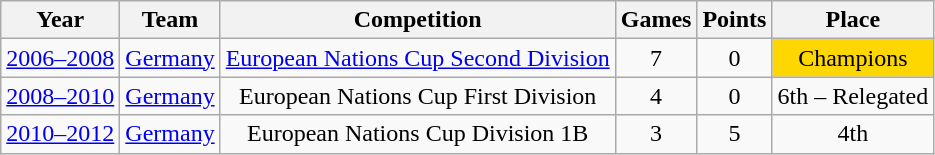<table class="wikitable">
<tr>
<th>Year</th>
<th>Team</th>
<th>Competition</th>
<th>Games</th>
<th>Points</th>
<th>Place</th>
</tr>
<tr align="center">
<td><a href='#'>2006–2008</a></td>
<td><a href='#'>Germany</a></td>
<td><a href='#'>European Nations Cup Second Division</a></td>
<td>7</td>
<td>0</td>
<td bgcolor="#FFD700">Champions</td>
</tr>
<tr align="center">
<td><a href='#'>2008–2010</a></td>
<td><a href='#'>Germany</a></td>
<td>European Nations Cup First Division</td>
<td>4</td>
<td>0</td>
<td>6th – Relegated</td>
</tr>
<tr align="center">
<td><a href='#'>2010–2012</a></td>
<td><a href='#'>Germany</a></td>
<td>European Nations Cup Division 1B</td>
<td>3</td>
<td>5</td>
<td>4th</td>
</tr>
</table>
